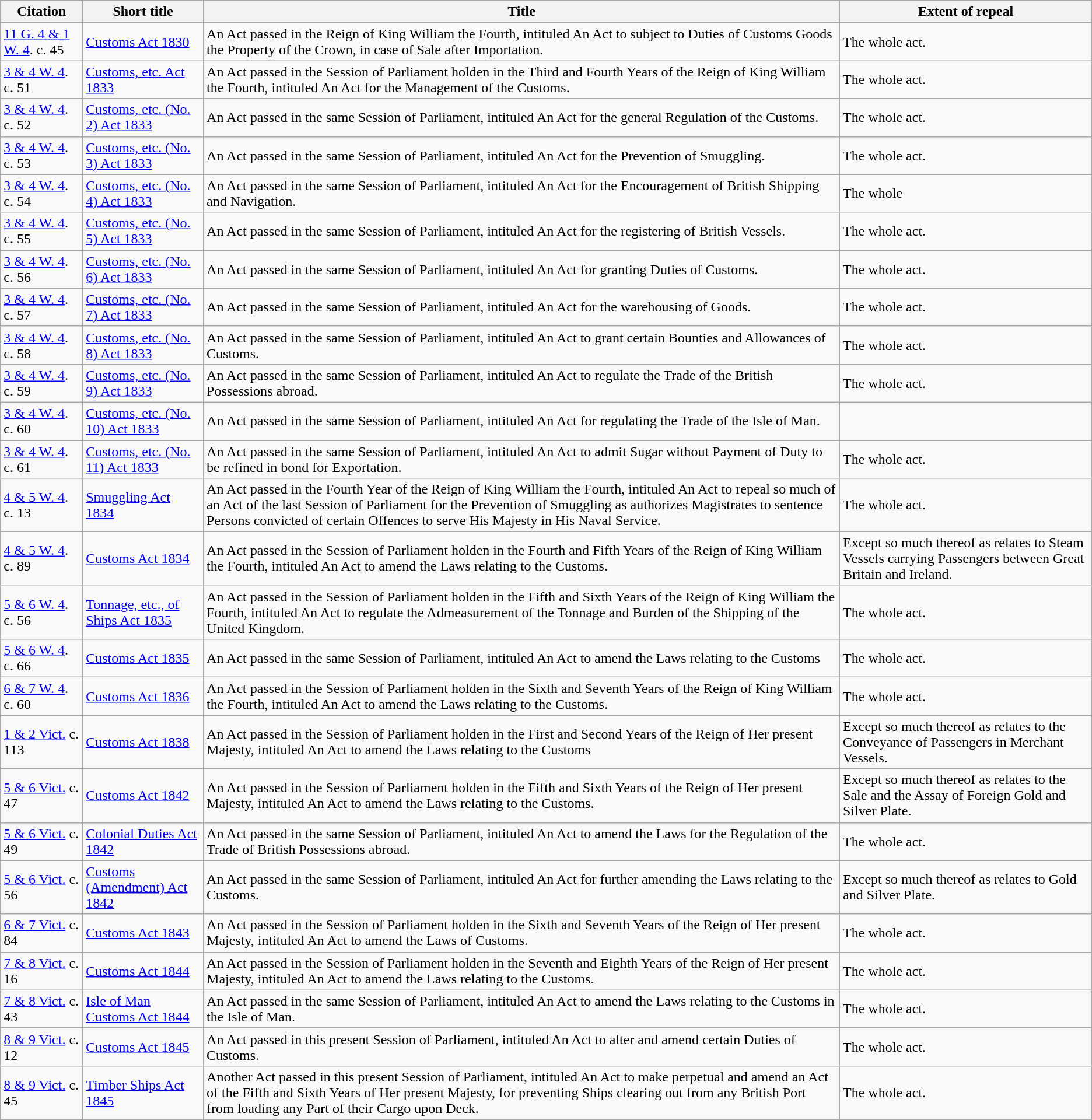<table class="wikitable">
<tr>
<th>Citation</th>
<th>Short title</th>
<th>Title</th>
<th>Extent of repeal</th>
</tr>
<tr>
<td><a href='#'>11 G. 4 & 1 W. 4</a>. c. 45</td>
<td><a href='#'>Customs Act 1830</a></td>
<td>An Act passed in the Reign of King William the Fourth, intituled An Act to subject to Duties of Customs Goods the Property of the Crown, in case of Sale after Importation.</td>
<td>The whole act.</td>
</tr>
<tr>
<td><a href='#'>3 & 4 W. 4</a>. c. 51</td>
<td><a href='#'>Customs, etc. Act 1833</a></td>
<td>An Act passed in the Session of Parliament holden in the Third and Fourth Years of the Reign of King William the Fourth, intituled An Act for the Management of the Customs.</td>
<td>The whole act.</td>
</tr>
<tr>
<td><a href='#'>3 & 4 W. 4</a>. c. 52</td>
<td><a href='#'>Customs, etc. (No. 2) Act 1833</a></td>
<td>An Act passed in the same Session of Parliament, intituled An Act for the general Regulation of the Customs.</td>
<td>The whole act.</td>
</tr>
<tr>
<td><a href='#'>3 & 4 W. 4</a>. c. 53</td>
<td><a href='#'>Customs, etc. (No. 3) Act 1833</a></td>
<td>An Act passed in the same Session of Parliament, intituled An Act for the Prevention of Smuggling.</td>
<td>The whole act.</td>
</tr>
<tr>
<td><a href='#'>3 & 4 W. 4</a>. c. 54</td>
<td><a href='#'>Customs, etc. (No. 4) Act 1833</a></td>
<td>An Act passed in the same Session of Parliament, intituled An Act for the Encouragement of British Shipping and Navigation.</td>
<td>The whole</td>
</tr>
<tr>
<td><a href='#'>3 & 4 W. 4</a>. c. 55</td>
<td><a href='#'>Customs, etc. (No. 5) Act 1833</a></td>
<td>An Act passed in the same Session of Parliament, intituled An Act for the registering of British Vessels.</td>
<td>The whole act.</td>
</tr>
<tr>
<td><a href='#'>3 & 4 W. 4</a>. c. 56</td>
<td><a href='#'>Customs, etc. (No. 6) Act 1833</a></td>
<td>An Act passed in the same Session of Parliament, intituled An Act for granting Duties of Customs.</td>
<td>The whole act.</td>
</tr>
<tr>
<td><a href='#'>3 & 4 W. 4</a>. c. 57</td>
<td><a href='#'>Customs, etc. (No. 7) Act 1833</a></td>
<td>An Act passed in the same Session of Parliament, intituled An Act for the warehousing of Goods.</td>
<td>The whole act.</td>
</tr>
<tr>
<td><a href='#'>3 & 4 W. 4</a>. c. 58</td>
<td><a href='#'>Customs, etc. (No. 8) Act 1833</a></td>
<td>An Act passed in the same Session of Parliament, intituled An Act to grant certain Bounties and Allowances of Customs.</td>
<td>The whole act.</td>
</tr>
<tr>
<td><a href='#'>3 & 4 W. 4</a>. c. 59</td>
<td><a href='#'>Customs, etc. (No. 9) Act 1833</a></td>
<td>An Act passed in the same Session of Parliament, intituled An Act to regulate the Trade of the British Possessions abroad.</td>
<td>The whole act.</td>
</tr>
<tr>
<td><a href='#'>3 & 4 W. 4</a>. c. 60</td>
<td><a href='#'>Customs, etc. (No. 10) Act 1833</a></td>
<td>An Act passed in the same Session of Parliament, intituled An Act for regulating the Trade of the Isle of Man.</td>
<td></td>
</tr>
<tr>
<td><a href='#'>3 & 4 W. 4</a>. c. 61</td>
<td><a href='#'>Customs, etc. (No. 11) Act 1833</a></td>
<td>An Act passed in the same Session of Parliament, intituled An Act to admit Sugar without Payment of Duty to be refined in bond for Exportation.</td>
<td>The whole act.</td>
</tr>
<tr>
<td><a href='#'>4 & 5 W. 4</a>. c. 13</td>
<td><a href='#'>Smuggling Act 1834</a></td>
<td>An Act passed in the Fourth Year of the Reign of King William the Fourth, intituled An Act to repeal so much of an Act of the last Session of Parliament for the Prevention of Smuggling as authorizes Magistrates to sentence Persons convicted of certain Offences to serve His Majesty in His Naval Service.</td>
<td>The whole act.</td>
</tr>
<tr>
<td><a href='#'>4 & 5 W. 4</a>. c. 89</td>
<td><a href='#'>Customs Act 1834</a></td>
<td>An Act passed in the Session of Parliament holden in the Fourth and Fifth Years of the Reign of King William the Fourth, intituled An Act to amend the Laws relating to the Customs.</td>
<td>Except so much thereof as relates to Steam Vessels carrying Passengers between Great Britain and Ireland.</td>
</tr>
<tr>
<td><a href='#'>5 & 6 W. 4</a>. c. 56</td>
<td><a href='#'>Tonnage, etc., of Ships Act 1835</a></td>
<td>An Act passed in the Session of Parliament holden in the Fifth and Sixth Years of the Reign of King William the Fourth, intituled An Act to regulate the Admeasurement of the Tonnage and Burden of the Shipping of the United Kingdom.</td>
<td>The whole act.</td>
</tr>
<tr>
<td><a href='#'>5 & 6 W. 4</a>. c. 66</td>
<td><a href='#'>Customs Act 1835</a></td>
<td>An Act passed in the same Session of Parliament, intituled An Act to amend the Laws relating to the Customs</td>
<td>The whole act.</td>
</tr>
<tr>
<td><a href='#'>6 & 7 W. 4</a>. c. 60</td>
<td><a href='#'>Customs Act 1836</a></td>
<td>An Act passed in the Session of Parliament holden in the Sixth and Seventh Years of the Reign of King William the Fourth, intituled An Act to amend the Laws relating to the Customs.</td>
<td>The whole act.</td>
</tr>
<tr>
<td><a href='#'>1 & 2 Vict.</a> c. 113</td>
<td><a href='#'>Customs Act 1838</a></td>
<td>An Act passed in the Session of Parliament holden in the First and Second Years of the Reign of Her present Majesty, intituled An Act to amend the Laws relating to the Customs</td>
<td>Except so much thereof as relates to the Conveyance of Passengers in Merchant Vessels.</td>
</tr>
<tr>
<td><a href='#'>5 & 6 Vict.</a> c. 47</td>
<td><a href='#'>Customs Act 1842</a></td>
<td>An Act passed in the Session of Parliament holden in the Fifth and Sixth Years of the Reign of Her present Majesty, intituled An Act to amend the Laws relating to the Customs.</td>
<td>Except so much thereof as relates to the Sale and the Assay of Foreign Gold and Silver Plate.</td>
</tr>
<tr>
<td><a href='#'>5 & 6 Vict.</a> c. 49</td>
<td><a href='#'>Colonial Duties Act 1842</a></td>
<td>An Act passed in the same Session of Parliament, intituled An Act to amend the Laws for the Regulation of the Trade of British Possessions abroad.</td>
<td>The whole act.</td>
</tr>
<tr>
<td><a href='#'>5 & 6 Vict.</a> c. 56</td>
<td><a href='#'>Customs (Amendment) Act 1842</a></td>
<td>An Act passed in the same Session of Parliament, intituled An Act for further amending the Laws relating to the Customs.</td>
<td>Except so much thereof as relates to Gold and Silver Plate.</td>
</tr>
<tr>
<td><a href='#'>6 & 7 Vict.</a> c. 84</td>
<td><a href='#'>Customs Act 1843</a></td>
<td>An Act passed in the Session of Parliament holden in the Sixth and Seventh Years of the Reign of Her present Majesty, intituled An Act to amend the Laws of Customs.</td>
<td>The whole act.</td>
</tr>
<tr>
<td><a href='#'>7 & 8 Vict.</a> c. 16</td>
<td><a href='#'>Customs Act 1844</a></td>
<td>An Act passed in the Session of Parliament holden in the Seventh and Eighth Years of the Reign of Her present Majesty, intituled An Act to amend the Laws relating to the Customs.</td>
<td>The whole act.</td>
</tr>
<tr>
<td><a href='#'>7 & 8 Vict.</a> c. 43</td>
<td><a href='#'>Isle of Man Customs Act 1844</a></td>
<td>An Act passed in the same Session of Parliament, intituled An Act to amend the Laws relating to the Customs in the Isle of Man.</td>
<td>The whole act.</td>
</tr>
<tr>
<td><a href='#'>8 & 9 Vict.</a> c. 12</td>
<td><a href='#'>Customs Act 1845</a></td>
<td>An Act passed in this present Session of Parliament, intituled An Act to alter and amend certain Duties of Customs.</td>
<td>The whole act.</td>
</tr>
<tr>
<td><a href='#'>8 & 9 Vict.</a> c. 45</td>
<td><a href='#'>Timber Ships Act 1845</a></td>
<td>Another Act passed in this present Session of Parliament, intituled An Act to make perpetual and amend an Act of the Fifth and Sixth Years of Her present Majesty, for preventing Ships clearing out from any British Port from loading any Part of their Cargo upon Deck.</td>
<td>The whole act.</td>
</tr>
</table>
